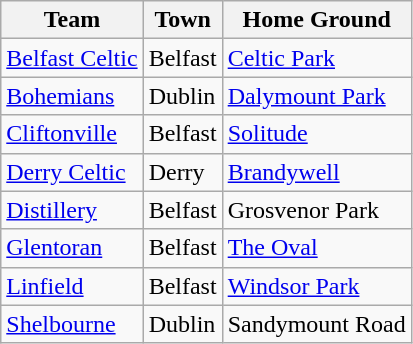<table class="wikitable sortable">
<tr>
<th>Team</th>
<th>Town</th>
<th>Home Ground</th>
</tr>
<tr>
<td><a href='#'>Belfast Celtic</a></td>
<td>Belfast</td>
<td><a href='#'>Celtic Park</a></td>
</tr>
<tr>
<td><a href='#'>Bohemians</a></td>
<td>Dublin</td>
<td><a href='#'>Dalymount Park</a></td>
</tr>
<tr>
<td><a href='#'>Cliftonville</a></td>
<td>Belfast</td>
<td><a href='#'>Solitude</a></td>
</tr>
<tr>
<td><a href='#'>Derry Celtic</a></td>
<td>Derry</td>
<td><a href='#'>Brandywell</a></td>
</tr>
<tr>
<td><a href='#'>Distillery</a></td>
<td>Belfast</td>
<td>Grosvenor Park</td>
</tr>
<tr>
<td><a href='#'>Glentoran</a></td>
<td>Belfast</td>
<td><a href='#'>The Oval</a></td>
</tr>
<tr>
<td><a href='#'>Linfield</a></td>
<td>Belfast</td>
<td><a href='#'>Windsor Park</a></td>
</tr>
<tr>
<td><a href='#'>Shelbourne</a></td>
<td>Dublin</td>
<td>Sandymount Road</td>
</tr>
</table>
